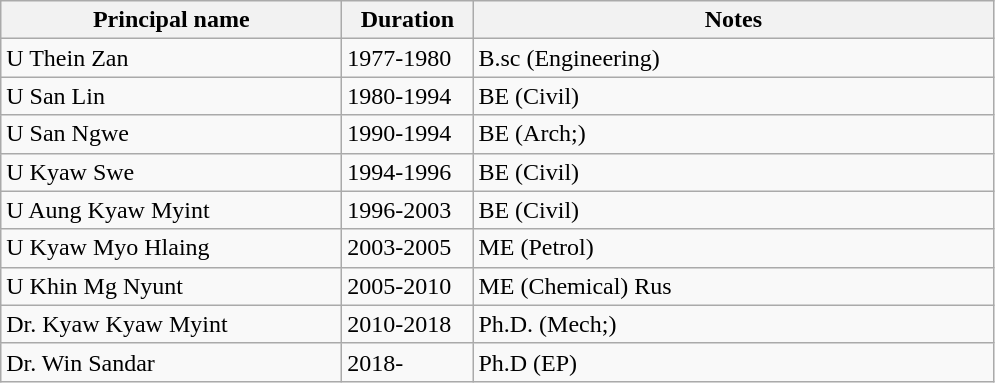<table class="wikitable" border="1">
<tr>
<th width="220">Principal name</th>
<th width="80">Duration</th>
<th width="340">Notes</th>
</tr>
<tr>
<td>U Thein Zan</td>
<td>1977-1980</td>
<td>B.sc (Engineering)</td>
</tr>
<tr>
<td>U San Lin</td>
<td>1980-1994</td>
<td>BE (Civil)</td>
</tr>
<tr>
<td>U San Ngwe</td>
<td>1990-1994</td>
<td>BE (Arch;)</td>
</tr>
<tr>
<td>U Kyaw Swe</td>
<td>1994-1996</td>
<td>BE (Civil)</td>
</tr>
<tr>
<td>U Aung Kyaw Myint</td>
<td>1996-2003</td>
<td>BE (Civil)</td>
</tr>
<tr>
<td>U Kyaw Myo Hlaing</td>
<td>2003-2005</td>
<td>ME (Petrol)</td>
</tr>
<tr>
<td>U Khin Mg Nyunt</td>
<td>2005-2010</td>
<td>ME (Chemical) Rus</td>
</tr>
<tr>
<td>Dr. Kyaw Kyaw Myint</td>
<td>2010-2018</td>
<td>Ph.D. (Mech;)</td>
</tr>
<tr>
<td>Dr. Win Sandar</td>
<td>2018-</td>
<td>Ph.D (EP)</td>
</tr>
</table>
